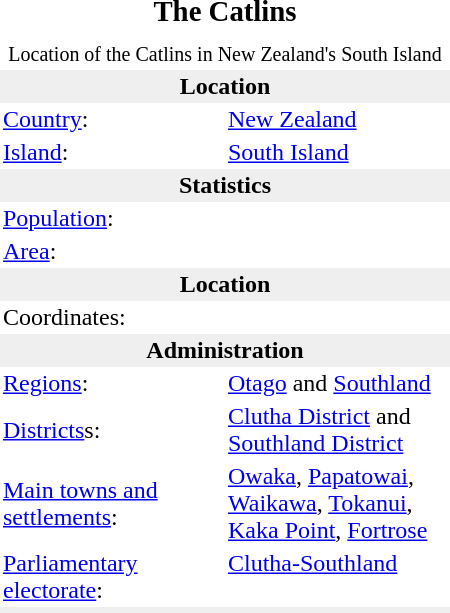<table class="toccolours" cellpadding="2" cellspacing="0" style="width: 300px; margin: 0 0 1em 1em; float: right;">
<tr>
<td colspan="2" style="text-align:center;"><big><strong>The Catlins</strong></big></td>
</tr>
<tr>
<td colspan="2"></td>
</tr>
<tr>
<td colspan="2" style="text-align:center;"><small>Location of the Catlins in New Zealand's South Island</small></td>
</tr>
<tr>
<th colspan="2" bgcolor="#efefef">Location</th>
</tr>
<tr>
<td><a href='#'>Country</a>:</td>
<td><a href='#'>New Zealand</a></td>
</tr>
<tr>
<td><a href='#'>Island</a>:</td>
<td><a href='#'>South Island</a></td>
</tr>
<tr>
<th colspan="2" bgcolor="#efefef">Statistics</th>
</tr>
<tr>
</tr>
<tr style="vertical-align: top;">
<td style="width: 50%;"><a href='#'>Population</a>:</td>
<td> </td>
</tr>
<tr style="vertical-align: top;">
<td style="width: 50%;"><a href='#'>Area</a>:</td>
<td></td>
</tr>
<tr>
<th colspan="2" bgcolor="#efefef">Location</th>
</tr>
<tr style="vertical-align: top;">
<td style="width: 50%;">Coordinates:</td>
<td></td>
</tr>
<tr>
<th colspan="2" bgcolor="#efefef">Administration</th>
</tr>
<tr>
<td><a href='#'>Regions</a>:</td>
<td><a href='#'>Otago</a> and <a href='#'>Southland</a></td>
</tr>
<tr>
<td><a href='#'>Districts</a>s:</td>
<td><a href='#'>Clutha District</a> and <a href='#'>Southland District</a></td>
</tr>
<tr>
<td><a href='#'>Main towns and settlements</a>:</td>
<td><a href='#'>Owaka</a>, <a href='#'>Papatowai</a>, <a href='#'>Waikawa</a>, <a href='#'>Tokanui</a>, <a href='#'>Kaka Point</a>, <a href='#'>Fortrose</a></td>
</tr>
<tr style="vertical-align: top;">
<td><a href='#'>Parliamentary electorate</a>:</td>
<td><a href='#'>Clutha-Southland</a></td>
</tr>
<tr>
<th colspan="2" bgcolor="#efefef"></th>
</tr>
</table>
